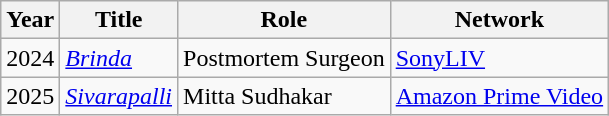<table class="wikitable">
<tr>
<th>Year</th>
<th>Title</th>
<th>Role</th>
<th>Network</th>
</tr>
<tr>
<td>2024</td>
<td><a href='#'><em>Brinda</em></a></td>
<td>Postmortem Surgeon</td>
<td><a href='#'>SonyLIV</a></td>
</tr>
<tr>
<td>2025</td>
<td><em><a href='#'>Sivarapalli</a></em></td>
<td>Mitta Sudhakar</td>
<td><a href='#'>Amazon Prime Video</a></td>
</tr>
</table>
